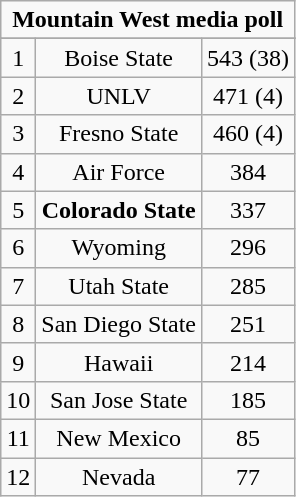<table class="wikitable" style="display: inline-table;">
<tr>
<td align="center" Colspan="3"><strong>Mountain West media poll</strong></td>
</tr>
<tr align="center">
</tr>
<tr align="center">
<td>1</td>
<td>Boise State</td>
<td>543 (38)</td>
</tr>
<tr align="center">
<td>2</td>
<td>UNLV</td>
<td>471 (4)</td>
</tr>
<tr align="center">
<td>3</td>
<td>Fresno State</td>
<td>460 (4)</td>
</tr>
<tr align="center">
<td>4</td>
<td>Air Force</td>
<td>384</td>
</tr>
<tr align="center">
<td>5</td>
<td><strong>Colorado State</strong></td>
<td>337</td>
</tr>
<tr align="center">
<td>6</td>
<td>Wyoming</td>
<td>296</td>
</tr>
<tr align="center">
<td>7</td>
<td>Utah State</td>
<td>285</td>
</tr>
<tr align="center">
<td>8</td>
<td>San Diego State</td>
<td>251</td>
</tr>
<tr align="center">
<td>9</td>
<td>Hawaii</td>
<td>214</td>
</tr>
<tr align="center">
<td>10</td>
<td>San Jose State</td>
<td>185</td>
</tr>
<tr align="center">
<td>11</td>
<td>New Mexico</td>
<td>85</td>
</tr>
<tr align="center">
<td>12</td>
<td>Nevada</td>
<td>77</td>
</tr>
</table>
